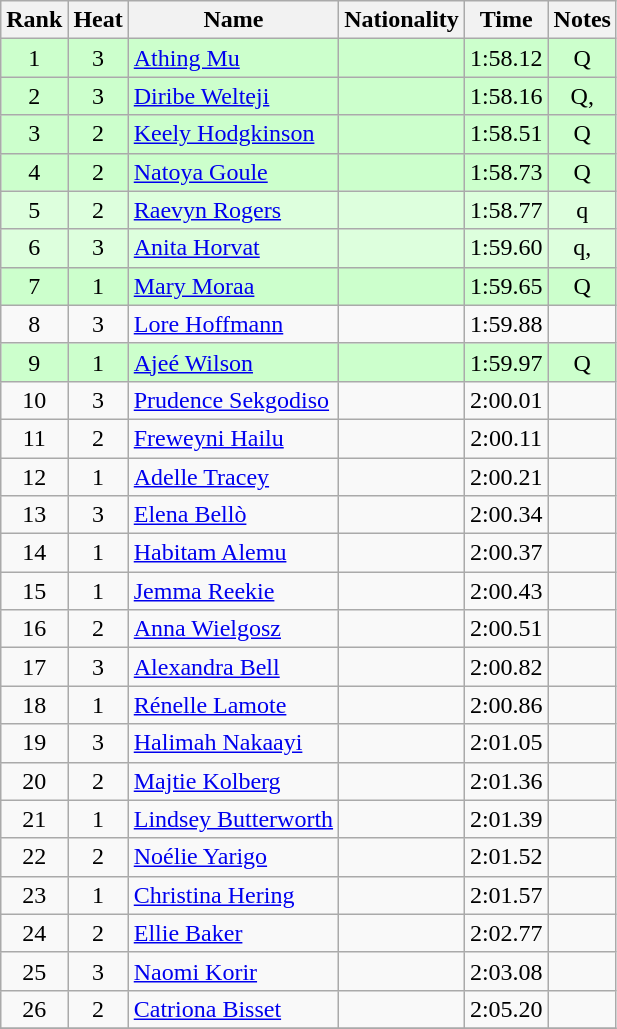<table class="wikitable sortable" style="text-align:center">
<tr>
<th>Rank</th>
<th>Heat</th>
<th>Name</th>
<th>Nationality</th>
<th>Time</th>
<th>Notes</th>
</tr>
<tr bgcolor=ccffcc>
<td>1</td>
<td>3</td>
<td align=left><a href='#'>Athing Mu</a></td>
<td align=left></td>
<td>1:58.12</td>
<td>Q</td>
</tr>
<tr bgcolor=ccffcc>
<td>2</td>
<td>3</td>
<td align=left><a href='#'>Diribe Welteji</a></td>
<td align=left></td>
<td>1:58.16</td>
<td>Q, </td>
</tr>
<tr bgcolor=ccffcc>
<td>3</td>
<td>2</td>
<td align=left><a href='#'>Keely Hodgkinson</a></td>
<td align=left></td>
<td>1:58.51</td>
<td>Q</td>
</tr>
<tr bgcolor=ccffcc>
<td>4</td>
<td>2</td>
<td align=left><a href='#'>Natoya Goule</a></td>
<td align=left></td>
<td>1:58.73</td>
<td>Q</td>
</tr>
<tr bgcolor=ddffdd>
<td>5</td>
<td>2</td>
<td align=left><a href='#'>Raevyn Rogers</a></td>
<td align=left></td>
<td>1:58.77</td>
<td>q</td>
</tr>
<tr bgcolor=ddffdd>
<td>6</td>
<td>3</td>
<td align=left><a href='#'>Anita Horvat</a></td>
<td align=left></td>
<td>1:59.60</td>
<td>q, </td>
</tr>
<tr bgcolor=ccffcc>
<td>7</td>
<td>1</td>
<td align=left><a href='#'>Mary Moraa</a></td>
<td align=left></td>
<td>1:59.65</td>
<td>Q</td>
</tr>
<tr>
<td>8</td>
<td>3</td>
<td align=left><a href='#'>Lore Hoffmann</a></td>
<td align=left></td>
<td>1:59.88</td>
<td></td>
</tr>
<tr bgcolor=ccffcc>
<td>9</td>
<td>1</td>
<td align=left><a href='#'>Ajeé Wilson</a></td>
<td align=left></td>
<td>1:59.97</td>
<td>Q</td>
</tr>
<tr>
<td>10</td>
<td>3</td>
<td align=left><a href='#'>Prudence Sekgodiso</a></td>
<td align=left></td>
<td>2:00.01</td>
<td></td>
</tr>
<tr>
<td>11</td>
<td>2</td>
<td align=left><a href='#'>Freweyni Hailu</a></td>
<td align=left></td>
<td>2:00.11</td>
<td></td>
</tr>
<tr>
<td>12</td>
<td>1</td>
<td align=left><a href='#'>Adelle Tracey</a></td>
<td align=left></td>
<td>2:00.21</td>
<td></td>
</tr>
<tr>
<td>13</td>
<td>3</td>
<td align="left"><a href='#'>Elena Bellò</a></td>
<td align="left"></td>
<td>2:00.34</td>
<td></td>
</tr>
<tr>
<td>14</td>
<td>1</td>
<td align=left><a href='#'>Habitam Alemu</a></td>
<td align=left></td>
<td>2:00.37</td>
<td></td>
</tr>
<tr>
<td>15</td>
<td>1</td>
<td align=left><a href='#'>Jemma Reekie</a></td>
<td align=left></td>
<td>2:00.43</td>
<td></td>
</tr>
<tr>
<td>16</td>
<td>2</td>
<td align=left><a href='#'>Anna Wielgosz</a></td>
<td align=left></td>
<td>2:00.51</td>
<td></td>
</tr>
<tr>
<td>17</td>
<td>3</td>
<td align=left><a href='#'>Alexandra Bell</a></td>
<td align=left></td>
<td>2:00.82</td>
<td></td>
</tr>
<tr>
<td>18</td>
<td>1</td>
<td align=left><a href='#'>Rénelle Lamote</a></td>
<td align=left></td>
<td>2:00.86</td>
<td></td>
</tr>
<tr>
<td>19</td>
<td>3</td>
<td align=left><a href='#'>Halimah Nakaayi</a></td>
<td align=left></td>
<td>2:01.05</td>
<td></td>
</tr>
<tr>
<td>20</td>
<td>2</td>
<td align=left><a href='#'>Majtie Kolberg</a></td>
<td align=left></td>
<td>2:01.36</td>
<td></td>
</tr>
<tr>
<td>21</td>
<td>1</td>
<td align=left><a href='#'>Lindsey Butterworth</a></td>
<td align=left></td>
<td>2:01.39</td>
<td></td>
</tr>
<tr>
<td>22</td>
<td>2</td>
<td align=left><a href='#'>Noélie Yarigo</a></td>
<td align=left></td>
<td>2:01.52</td>
<td></td>
</tr>
<tr>
<td>23</td>
<td>1</td>
<td align="left"><a href='#'>Christina Hering</a></td>
<td align="left"></td>
<td>2:01.57</td>
<td></td>
</tr>
<tr>
<td>24</td>
<td>2</td>
<td align=left><a href='#'>Ellie Baker</a></td>
<td align=left></td>
<td>2:02.77</td>
<td></td>
</tr>
<tr>
<td>25</td>
<td>3</td>
<td align="left"><a href='#'>Naomi Korir</a></td>
<td align="left"></td>
<td>2:03.08</td>
<td></td>
</tr>
<tr>
<td>26</td>
<td>2</td>
<td align=left><a href='#'>Catriona Bisset</a></td>
<td align=left></td>
<td>2:05.20</td>
<td></td>
</tr>
<tr>
</tr>
</table>
